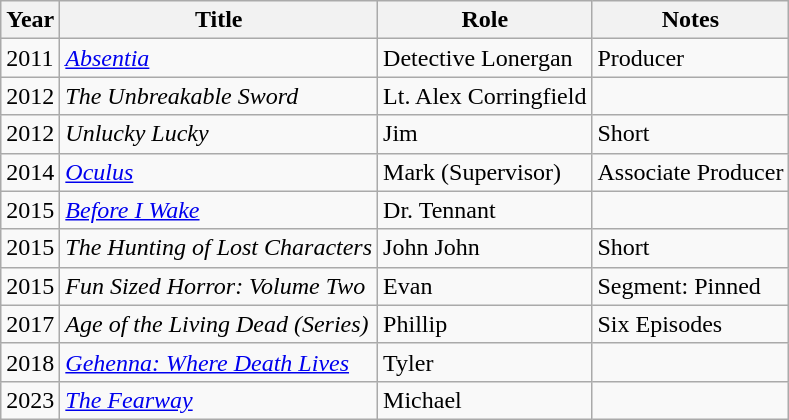<table class="wikitable">
<tr>
<th>Year</th>
<th>Title</th>
<th>Role</th>
<th class = "unsortable">Notes</th>
</tr>
<tr>
<td>2011</td>
<td><em><a href='#'>Absentia</a></em></td>
<td>Detective Lonergan</td>
<td>Producer</td>
</tr>
<tr>
<td>2012</td>
<td><em>The Unbreakable Sword</em></td>
<td>Lt. Alex Corringfield</td>
<td></td>
</tr>
<tr>
<td>2012</td>
<td><em>Unlucky Lucky</em></td>
<td>Jim</td>
<td>Short</td>
</tr>
<tr>
<td>2014</td>
<td><em><a href='#'>Oculus</a></em></td>
<td>Mark (Supervisor)</td>
<td>Associate Producer</td>
</tr>
<tr>
<td>2015</td>
<td><em><a href='#'>Before I Wake</a></em></td>
<td>Dr. Tennant</td>
<td></td>
</tr>
<tr>
<td>2015</td>
<td><em>The Hunting of Lost Characters</em></td>
<td>John John</td>
<td>Short</td>
</tr>
<tr>
<td>2015</td>
<td><em>Fun Sized Horror: Volume Two</em></td>
<td>Evan</td>
<td>Segment: Pinned</td>
</tr>
<tr>
<td>2017</td>
<td><em>Age of the Living Dead (Series)</em></td>
<td>Phillip</td>
<td>Six Episodes</td>
</tr>
<tr>
<td>2018</td>
<td><em><a href='#'>Gehenna: Where Death Lives</a></em></td>
<td>Tyler</td>
<td></td>
</tr>
<tr>
<td>2023</td>
<td><em><a href='#'>The Fearway</a></em></td>
<td>Michael</td>
<td></td>
</tr>
</table>
